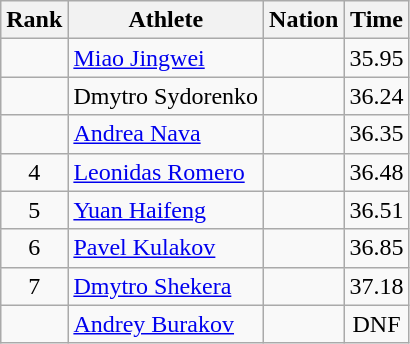<table class="wikitable sortable" style="text-align:center">
<tr>
<th>Rank</th>
<th>Athlete</th>
<th>Nation</th>
<th>Time</th>
</tr>
<tr>
<td></td>
<td align=left><a href='#'>Miao Jingwei</a></td>
<td align=left></td>
<td>35.95</td>
</tr>
<tr>
<td></td>
<td align=left>Dmytro Sydorenko</td>
<td align=left></td>
<td>36.24</td>
</tr>
<tr>
<td></td>
<td align=left><a href='#'>Andrea Nava</a></td>
<td align=left></td>
<td>36.35</td>
</tr>
<tr>
<td>4</td>
<td align=left><a href='#'>Leonidas Romero</a></td>
<td align=left></td>
<td>36.48</td>
</tr>
<tr>
<td>5</td>
<td align=left><a href='#'>Yuan Haifeng</a></td>
<td align=left></td>
<td>36.51</td>
</tr>
<tr>
<td>6</td>
<td align=left><a href='#'>Pavel Kulakov</a></td>
<td align=left></td>
<td>36.85</td>
</tr>
<tr>
<td>7</td>
<td align=left><a href='#'>Dmytro Shekera</a></td>
<td align=left></td>
<td>37.18</td>
</tr>
<tr>
<td></td>
<td align=left><a href='#'>Andrey Burakov</a></td>
<td align=left></td>
<td>DNF</td>
</tr>
</table>
